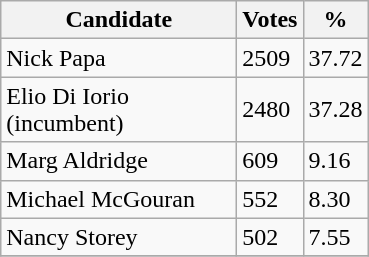<table class="wikitable">
<tr>
<th bgcolor="#DDDDFF" width="150px">Candidate</th>
<th bgcolor="#DDDDFF">Votes</th>
<th bgcolor="#DDDDFF">%</th>
</tr>
<tr>
<td>Nick Papa</td>
<td>2509</td>
<td>37.72</td>
</tr>
<tr>
<td>Elio Di Iorio (incumbent)</td>
<td>2480</td>
<td>37.28</td>
</tr>
<tr>
<td>Marg Aldridge</td>
<td>609</td>
<td>9.16</td>
</tr>
<tr>
<td>Michael McGouran</td>
<td>552</td>
<td>8.30</td>
</tr>
<tr>
<td>Nancy Storey</td>
<td>502</td>
<td>7.55</td>
</tr>
<tr>
</tr>
</table>
